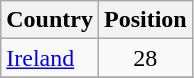<table class="wikitable sortable">
<tr>
<th>Country</th>
<th>Position</th>
</tr>
<tr>
<td><a href='#'>Ireland</a></td>
<td align="center">28</td>
</tr>
<tr>
</tr>
</table>
